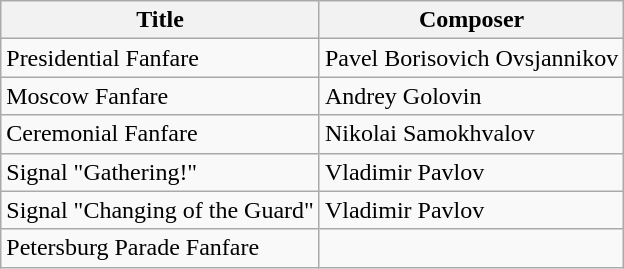<table class="wikitable">
<tr>
<th>Title</th>
<th>Composer</th>
</tr>
<tr>
<td>Presidential Fanfare</td>
<td>Pavel Borisovich Ovsjannikov</td>
</tr>
<tr>
<td>Moscow Fanfare</td>
<td>Andrey Golovin</td>
</tr>
<tr>
<td>Ceremonial Fanfare</td>
<td>Nikolai Samokhvalov</td>
</tr>
<tr>
<td>Signal "Gathering!"</td>
<td>Vladimir Pavlov</td>
</tr>
<tr>
<td>Signal "Changing of the Guard"</td>
<td>Vladimir Pavlov</td>
</tr>
<tr>
<td>Petersburg Parade Fanfare</td>
<td></td>
</tr>
</table>
